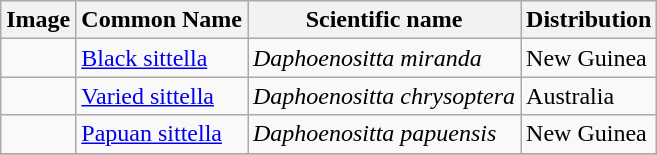<table class="wikitable ">
<tr>
<th>Image</th>
<th>Common Name</th>
<th>Scientific name</th>
<th>Distribution</th>
</tr>
<tr>
<td></td>
<td><a href='#'>Black sittella</a></td>
<td><em>Daphoenositta miranda</em></td>
<td>New Guinea</td>
</tr>
<tr>
<td></td>
<td><a href='#'>Varied sittella</a></td>
<td><em>Daphoenositta chrysoptera</em></td>
<td>Australia</td>
</tr>
<tr>
<td></td>
<td><a href='#'>Papuan sittella</a></td>
<td><em>Daphoenositta  papuensis</em></td>
<td>New Guinea</td>
</tr>
<tr>
</tr>
</table>
